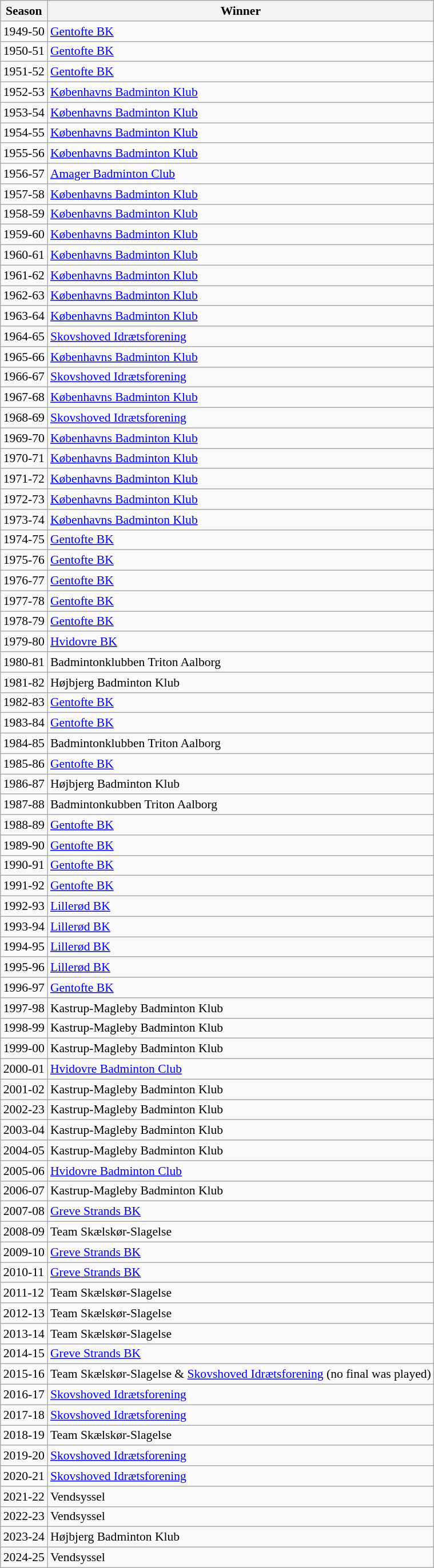<table class=wikitable style=font-size:90%;>
<tr>
<th>Season</th>
<th>Winner</th>
</tr>
<tr>
<td>1949-50</td>
<td><a href='#'>Gentofte BK</a></td>
</tr>
<tr>
<td>1950-51</td>
<td><a href='#'>Gentofte BK</a></td>
</tr>
<tr>
<td>1951-52</td>
<td><a href='#'>Gentofte BK</a></td>
</tr>
<tr>
<td>1952-53</td>
<td><a href='#'>Københavns Badminton Klub</a></td>
</tr>
<tr>
<td>1953-54</td>
<td><a href='#'>Københavns Badminton Klub</a></td>
</tr>
<tr>
<td>1954-55</td>
<td><a href='#'>Københavns Badminton Klub</a></td>
</tr>
<tr>
<td>1955-56</td>
<td><a href='#'>Københavns Badminton Klub</a></td>
</tr>
<tr>
<td>1956-57</td>
<td><a href='#'>Amager Badminton Club</a></td>
</tr>
<tr>
<td>1957-58</td>
<td><a href='#'>Københavns Badminton Klub</a></td>
</tr>
<tr>
<td>1958-59</td>
<td><a href='#'>Københavns Badminton Klub</a></td>
</tr>
<tr>
<td>1959-60</td>
<td><a href='#'>Københavns Badminton Klub</a></td>
</tr>
<tr>
<td>1960-61</td>
<td><a href='#'>Københavns Badminton Klub</a></td>
</tr>
<tr>
<td>1961-62</td>
<td><a href='#'>Københavns Badminton Klub</a></td>
</tr>
<tr>
<td>1962-63</td>
<td><a href='#'>Københavns Badminton Klub</a></td>
</tr>
<tr>
<td>1963-64</td>
<td><a href='#'>Københavns Badminton Klub</a></td>
</tr>
<tr>
<td>1964-65</td>
<td><a href='#'>Skovshoved Idrætsforening</a></td>
</tr>
<tr>
<td>1965-66</td>
<td><a href='#'>Københavns Badminton Klub</a></td>
</tr>
<tr>
<td>1966-67</td>
<td><a href='#'>Skovshoved Idrætsforening</a></td>
</tr>
<tr>
<td>1967-68</td>
<td><a href='#'>Københavns Badminton Klub</a></td>
</tr>
<tr>
<td>1968-69</td>
<td><a href='#'>Skovshoved Idrætsforening</a></td>
</tr>
<tr>
<td>1969-70</td>
<td><a href='#'>Københavns Badminton Klub</a></td>
</tr>
<tr>
<td>1970-71</td>
<td><a href='#'>Københavns Badminton Klub</a></td>
</tr>
<tr>
<td>1971-72</td>
<td><a href='#'>Københavns Badminton Klub</a></td>
</tr>
<tr>
<td>1972-73</td>
<td><a href='#'>Københavns Badminton Klub</a></td>
</tr>
<tr>
<td>1973-74</td>
<td><a href='#'>Københavns Badminton Klub</a></td>
</tr>
<tr>
<td>1974-75</td>
<td><a href='#'>Gentofte BK</a></td>
</tr>
<tr>
<td>1975-76</td>
<td><a href='#'>Gentofte BK</a></td>
</tr>
<tr>
<td>1976-77</td>
<td><a href='#'>Gentofte BK</a></td>
</tr>
<tr>
<td>1977-78</td>
<td><a href='#'>Gentofte BK</a></td>
</tr>
<tr>
<td>1978-79</td>
<td><a href='#'>Gentofte BK</a></td>
</tr>
<tr>
<td>1979-80</td>
<td><a href='#'>Hvidovre BK</a></td>
</tr>
<tr>
<td>1980-81</td>
<td>Badmintonklubben Triton Aalborg</td>
</tr>
<tr>
<td>1981-82</td>
<td>Højbjerg Badminton Klub</td>
</tr>
<tr>
<td>1982-83</td>
<td><a href='#'>Gentofte BK</a></td>
</tr>
<tr>
<td>1983-84</td>
<td><a href='#'>Gentofte BK</a></td>
</tr>
<tr>
<td>1984-85</td>
<td>Badmintonklubben Triton Aalborg</td>
</tr>
<tr>
<td>1985-86</td>
<td><a href='#'>Gentofte BK</a></td>
</tr>
<tr>
<td>1986-87</td>
<td>Højbjerg Badminton Klub</td>
</tr>
<tr>
<td>1987-88</td>
<td>Badmintonkubben Triton Aalborg</td>
</tr>
<tr>
<td>1988-89</td>
<td><a href='#'>Gentofte BK</a></td>
</tr>
<tr>
<td>1989-90</td>
<td><a href='#'>Gentofte BK</a></td>
</tr>
<tr>
<td>1990-91</td>
<td><a href='#'>Gentofte BK</a></td>
</tr>
<tr>
<td>1991-92</td>
<td><a href='#'>Gentofte BK</a></td>
</tr>
<tr>
<td>1992-93</td>
<td><a href='#'>Lillerød BK</a></td>
</tr>
<tr>
<td>1993-94</td>
<td><a href='#'>Lillerød BK</a></td>
</tr>
<tr>
<td>1994-95</td>
<td><a href='#'>Lillerød BK</a></td>
</tr>
<tr>
<td>1995-96</td>
<td><a href='#'>Lillerød BK</a></td>
</tr>
<tr>
<td>1996-97</td>
<td><a href='#'>Gentofte BK</a></td>
</tr>
<tr>
<td>1997-98</td>
<td>Kastrup-Magleby Badminton Klub</td>
</tr>
<tr>
<td>1998-99</td>
<td>Kastrup-Magleby Badminton Klub</td>
</tr>
<tr>
<td>1999-00</td>
<td>Kastrup-Magleby Badminton Klub</td>
</tr>
<tr>
<td>2000-01</td>
<td><a href='#'>Hvidovre Badminton Club</a></td>
</tr>
<tr>
<td>2001-02</td>
<td>Kastrup-Magleby Badminton Klub</td>
</tr>
<tr>
<td>2002-23</td>
<td>Kastrup-Magleby Badminton Klub</td>
</tr>
<tr>
<td>2003-04</td>
<td>Kastrup-Magleby Badminton Klub</td>
</tr>
<tr>
<td>2004-05</td>
<td>Kastrup-Magleby Badminton Klub</td>
</tr>
<tr>
<td>2005-06</td>
<td><a href='#'>Hvidovre Badminton Club</a></td>
</tr>
<tr>
<td>2006-07</td>
<td>Kastrup-Magleby Badminton Klub</td>
</tr>
<tr>
<td>2007-08</td>
<td><a href='#'>Greve Strands BK</a></td>
</tr>
<tr>
<td>2008-09</td>
<td>Team Skælskør-Slagelse</td>
</tr>
<tr>
<td>2009-10</td>
<td><a href='#'>Greve Strands BK</a></td>
</tr>
<tr>
<td>2010-11</td>
<td><a href='#'>Greve Strands BK</a></td>
</tr>
<tr>
<td>2011-12</td>
<td>Team Skælskør-Slagelse</td>
</tr>
<tr>
<td>2012-13</td>
<td>Team Skælskør-Slagelse</td>
</tr>
<tr>
<td>2013-14</td>
<td>Team Skælskør-Slagelse</td>
</tr>
<tr>
<td>2014-15</td>
<td><a href='#'>Greve Strands BK</a></td>
</tr>
<tr>
<td>2015-16</td>
<td>Team Skælskør-Slagelse & <a href='#'>Skovshoved Idrætsforening</a> (no final was played) </td>
</tr>
<tr>
<td>2016-17</td>
<td><a href='#'>Skovshoved Idrætsforening</a></td>
</tr>
<tr>
<td>2017-18</td>
<td><a href='#'>Skovshoved Idrætsforening</a></td>
</tr>
<tr>
<td>2018-19</td>
<td>Team Skælskør-Slagelse</td>
</tr>
<tr>
<td>2019-20</td>
<td><a href='#'>Skovshoved Idrætsforening</a></td>
</tr>
<tr>
<td>2020-21</td>
<td><a href='#'>Skovshoved Idrætsforening</a></td>
</tr>
<tr>
<td>2021-22</td>
<td>Vendsyssel</td>
</tr>
<tr>
<td>2022-23</td>
<td>Vendsyssel</td>
</tr>
<tr>
<td>2023-24</td>
<td>Højbjerg Badminton Klub</td>
</tr>
<tr>
<td>2024-25</td>
<td>Vendsyssel</td>
</tr>
</table>
